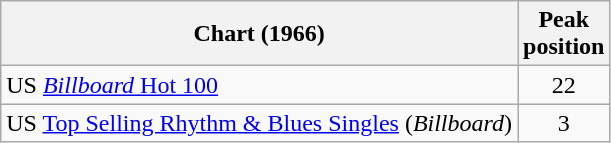<table class="wikitable sortable">
<tr>
<th>Chart (1966)</th>
<th>Peak<br>position</th>
</tr>
<tr>
<td>US <a href='#'><em>Billboard</em> Hot 100</a></td>
<td align="center">22</td>
</tr>
<tr>
<td>US <a href='#'>Top Selling Rhythm & Blues Singles</a> (<em>Billboard</em>)</td>
<td align="center">3</td>
</tr>
</table>
